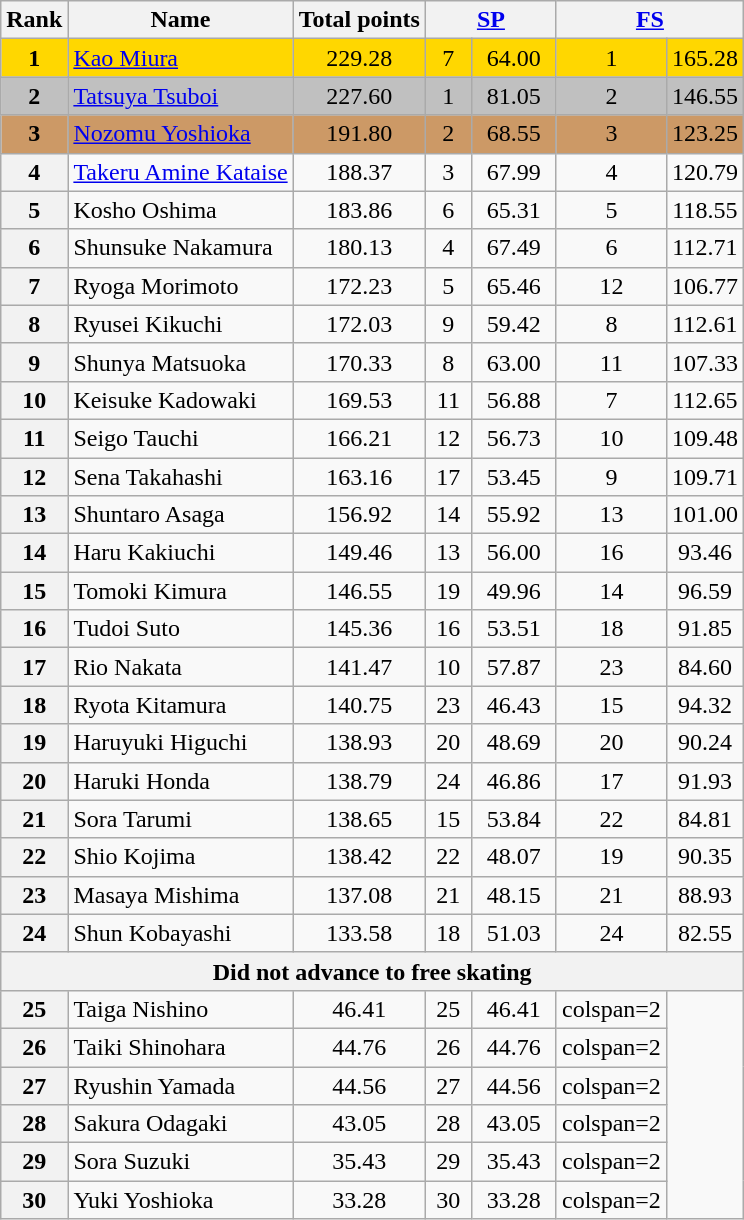<table class="wikitable sortable">
<tr>
<th>Rank</th>
<th>Name</th>
<th>Total points</th>
<th colspan="2" width="80px"><a href='#'>SP</a></th>
<th colspan="2" width="80px"><a href='#'>FS</a></th>
</tr>
<tr bgcolor="gold">
<td align="center"><strong>1</strong></td>
<td><a href='#'>Kao Miura</a></td>
<td align="center">229.28</td>
<td align="center">7</td>
<td align="center">64.00</td>
<td align="center">1</td>
<td align="center">165.28</td>
</tr>
<tr bgcolor="silver">
<td align="center"><strong>2</strong></td>
<td><a href='#'>Tatsuya Tsuboi</a></td>
<td align="center">227.60</td>
<td align="center">1</td>
<td align="center">81.05</td>
<td align="center">2</td>
<td align="center">146.55</td>
</tr>
<tr bgcolor="cc9966">
<td align="center"><strong>3</strong></td>
<td><a href='#'>Nozomu Yoshioka</a></td>
<td align="center">191.80</td>
<td align="center">2</td>
<td align="center">68.55</td>
<td align="center">3</td>
<td align="center">123.25</td>
</tr>
<tr>
<th>4</th>
<td><a href='#'>Takeru Amine Kataise</a></td>
<td align="center">188.37</td>
<td align="center">3</td>
<td align="center">67.99</td>
<td align="center">4</td>
<td align="center">120.79</td>
</tr>
<tr>
<th>5</th>
<td>Kosho Oshima</td>
<td align="center">183.86</td>
<td align="center">6</td>
<td align="center">65.31</td>
<td align="center">5</td>
<td align="center">118.55</td>
</tr>
<tr>
<th>6</th>
<td Shunsuke Nakamura (figure skater)>Shunsuke Nakamura</td>
<td align="center">180.13</td>
<td align="center">4</td>
<td align="center">67.49</td>
<td align="center">6</td>
<td align="center">112.71</td>
</tr>
<tr>
<th>7</th>
<td>Ryoga Morimoto</td>
<td align="center">172.23</td>
<td align="center">5</td>
<td align="center">65.46</td>
<td align="center">12</td>
<td align="center">106.77</td>
</tr>
<tr>
<th>8</th>
<td>Ryusei Kikuchi</td>
<td align="center">172.03</td>
<td align="center">9</td>
<td align="center">59.42</td>
<td align="center">8</td>
<td align="center">112.61</td>
</tr>
<tr>
<th>9</th>
<td>Shunya Matsuoka</td>
<td align="center">170.33</td>
<td align="center">8</td>
<td align="center">63.00</td>
<td align="center">11</td>
<td align="center">107.33</td>
</tr>
<tr>
<th>10</th>
<td>Keisuke Kadowaki</td>
<td align="center">169.53</td>
<td align="center">11</td>
<td align="center">56.88</td>
<td align="center">7</td>
<td align="center">112.65</td>
</tr>
<tr>
<th>11</th>
<td>Seigo Tauchi</td>
<td align="center">166.21</td>
<td align="center">12</td>
<td align="center">56.73</td>
<td align="center">10</td>
<td align="center">109.48</td>
</tr>
<tr>
<th>12</th>
<td>Sena Takahashi</td>
<td align="center">163.16</td>
<td align="center">17</td>
<td align="center">53.45</td>
<td align="center">9</td>
<td align="center">109.71</td>
</tr>
<tr>
<th>13</th>
<td>Shuntaro Asaga</td>
<td align="center">156.92</td>
<td align="center">14</td>
<td align="center">55.92</td>
<td align="center">13</td>
<td align="center">101.00</td>
</tr>
<tr>
<th>14</th>
<td>Haru Kakiuchi</td>
<td align="center">149.46</td>
<td align="center">13</td>
<td align="center">56.00</td>
<td align="center">16</td>
<td align="center">93.46</td>
</tr>
<tr>
<th>15</th>
<td>Tomoki Kimura</td>
<td align="center">146.55</td>
<td align="center">19</td>
<td align="center">49.96</td>
<td align="center">14</td>
<td align="center">96.59</td>
</tr>
<tr>
<th>16</th>
<td>Tudoi Suto</td>
<td align="center">145.36</td>
<td align="center">16</td>
<td align="center">53.51</td>
<td align="center">18</td>
<td align="center">91.85</td>
</tr>
<tr>
<th>17</th>
<td>Rio Nakata</td>
<td align="center">141.47</td>
<td align="center">10</td>
<td align="center">57.87</td>
<td align="center">23</td>
<td align="center">84.60</td>
</tr>
<tr>
<th>18</th>
<td Ryota Kitamura (figure skater)>Ryota Kitamura</td>
<td align="center">140.75</td>
<td align="center">23</td>
<td align="center">46.43</td>
<td align="center">15</td>
<td align="center">94.32</td>
</tr>
<tr>
<th>19</th>
<td>Haruyuki Higuchi</td>
<td align="center">138.93</td>
<td align="center">20</td>
<td align="center">48.69</td>
<td align="center">20</td>
<td align="center">90.24</td>
</tr>
<tr>
<th>20</th>
<td>Haruki Honda</td>
<td align="center">138.79</td>
<td align="center">24</td>
<td align="center">46.86</td>
<td align="center">17</td>
<td align="center">91.93</td>
</tr>
<tr>
<th>21</th>
<td>Sora Tarumi</td>
<td align="center">138.65</td>
<td align="center">15</td>
<td align="center">53.84</td>
<td align="center">22</td>
<td align="center">84.81</td>
</tr>
<tr>
<th>22</th>
<td>Shio Kojima</td>
<td align="center">138.42</td>
<td align="center">22</td>
<td align="center">48.07</td>
<td align="center">19</td>
<td align="center">90.35</td>
</tr>
<tr>
<th>23</th>
<td>Masaya Mishima</td>
<td align="center">137.08</td>
<td align="center">21</td>
<td align="center">48.15</td>
<td align="center">21</td>
<td align="center">88.93</td>
</tr>
<tr>
<th>24</th>
<td>Shun Kobayashi</td>
<td align="center">133.58</td>
<td align="center">18</td>
<td align="center">51.03</td>
<td align="center">24</td>
<td align="center">82.55</td>
</tr>
<tr>
<th colspan=8>Did not advance to free skating</th>
</tr>
<tr>
<th>25</th>
<td>Taiga Nishino</td>
<td align="center">46.41</td>
<td align="center">25</td>
<td align="center">46.41</td>
<td>colspan=2 </td>
</tr>
<tr>
<th>26</th>
<td>Taiki Shinohara</td>
<td align="center">44.76</td>
<td align="center">26</td>
<td align="center">44.76</td>
<td>colspan=2 </td>
</tr>
<tr>
<th>27</th>
<td>Ryushin Yamada</td>
<td align="center">44.56</td>
<td align="center">27</td>
<td align="center">44.56</td>
<td>colspan=2 </td>
</tr>
<tr>
<th>28</th>
<td>Sakura Odagaki</td>
<td align="center">43.05</td>
<td align="center">28</td>
<td align="center">43.05</td>
<td>colspan=2 </td>
</tr>
<tr>
<th>29</th>
<td>Sora Suzuki</td>
<td align="center">35.43</td>
<td align="center">29</td>
<td align="center">35.43</td>
<td>colspan=2 </td>
</tr>
<tr>
<th>30</th>
<td>Yuki Yoshioka</td>
<td align="center">33.28</td>
<td align="center">30</td>
<td align="center">33.28</td>
<td>colspan=2 </td>
</tr>
</table>
